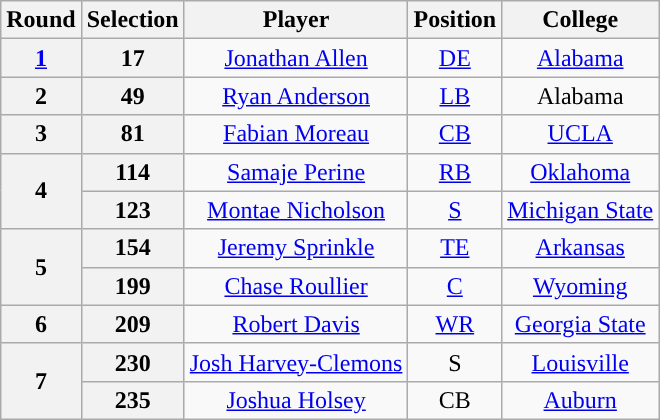<table class="wikitable" style="text-align:center">
<tr>
<th>Round</th>
<th>Selection</th>
<th>Player</th>
<th>Position</th>
<th>College</th>
</tr>
<tr>
<th><a href='#'>1</a></th>
<th>17</th>
<td><a href='#'>Jonathan Allen</a></td>
<td><a href='#'>DE</a></td>
<td><a href='#'>Alabama</a></td>
</tr>
<tr>
<th>2</th>
<th>49</th>
<td><a href='#'>Ryan Anderson</a></td>
<td><a href='#'>LB</a></td>
<td>Alabama</td>
</tr>
<tr>
<th>3</th>
<th>81</th>
<td><a href='#'>Fabian Moreau</a></td>
<td><a href='#'>CB</a></td>
<td><a href='#'>UCLA</a></td>
</tr>
<tr>
<th rowspan=2>4</th>
<th>114</th>
<td><a href='#'>Samaje Perine</a></td>
<td><a href='#'>RB</a></td>
<td><a href='#'>Oklahoma</a></td>
</tr>
<tr>
<th>123</th>
<td><a href='#'>Montae Nicholson</a></td>
<td><a href='#'>S</a></td>
<td><a href='#'>Michigan State</a></td>
</tr>
<tr>
<th rowspan=2>5</th>
<th>154</th>
<td><a href='#'>Jeremy Sprinkle</a></td>
<td><a href='#'>TE</a></td>
<td><a href='#'>Arkansas</a></td>
</tr>
<tr>
<th>199</th>
<td><a href='#'>Chase Roullier</a></td>
<td><a href='#'>C</a></td>
<td><a href='#'>Wyoming</a></td>
</tr>
<tr>
<th>6</th>
<th>209</th>
<td><a href='#'>Robert Davis</a></td>
<td><a href='#'>WR</a></td>
<td><a href='#'>Georgia State</a></td>
</tr>
<tr>
<th rowspan=2>7</th>
<th>230</th>
<td><a href='#'>Josh Harvey-Clemons</a></td>
<td>S</td>
<td><a href='#'>Louisville</a></td>
</tr>
<tr>
<th>235</th>
<td><a href='#'>Joshua Holsey</a></td>
<td>CB</td>
<td><a href='#'>Auburn</a></td>
</tr>
</table>
